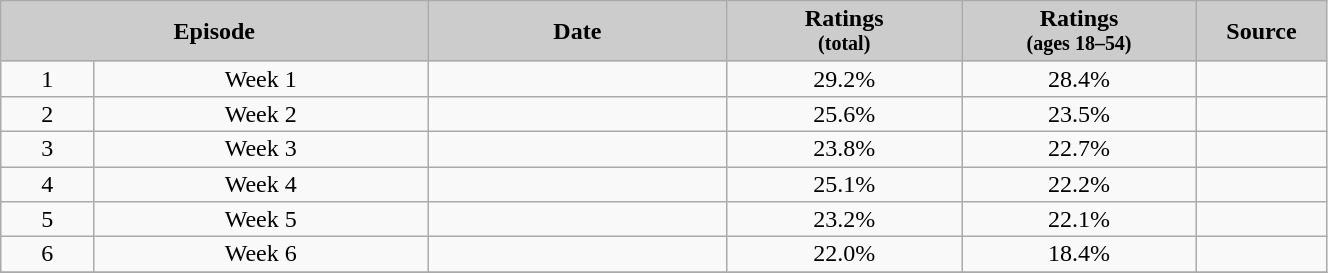<table class="wikitable" style="text-align:center; background:#f9f9f9; line-height:16px;" width="70%">
<tr>
<th style="background:#ccc; color:#yyy;" width="20%" colspan="2">Episode</th>
<th style="background:#ccc; color:#yyy;" width="14%">Date</th>
<th style="background:#ccc; color:#yyy;" width="11%">Ratings<br><small>(total)</small></th>
<th style="background:#ccc; color:#yyy;" width="11%">Ratings<br><small>(ages 18–54)</small></th>
<th style="background:#ccc; color:#yyy;" width="6%">Source</th>
</tr>
<tr>
<td>1</td>
<td>Week 1</td>
<td></td>
<td>29.2%</td>
<td>28.4%</td>
<td></td>
</tr>
<tr>
<td>2</td>
<td>Week 2</td>
<td></td>
<td>25.6%</td>
<td>23.5%</td>
<td></td>
</tr>
<tr>
<td>3</td>
<td>Week 3</td>
<td></td>
<td>23.8%</td>
<td>22.7%</td>
<td></td>
</tr>
<tr>
<td>4</td>
<td>Week 4</td>
<td></td>
<td>25.1%</td>
<td>22.2%</td>
<td></td>
</tr>
<tr>
<td>5</td>
<td>Week 5</td>
<td></td>
<td>23.2%</td>
<td>22.1%</td>
<td></td>
</tr>
<tr>
<td>6</td>
<td>Week 6</td>
<td></td>
<td>22.0%</td>
<td>18.4%</td>
<td></td>
</tr>
<tr>
</tr>
</table>
